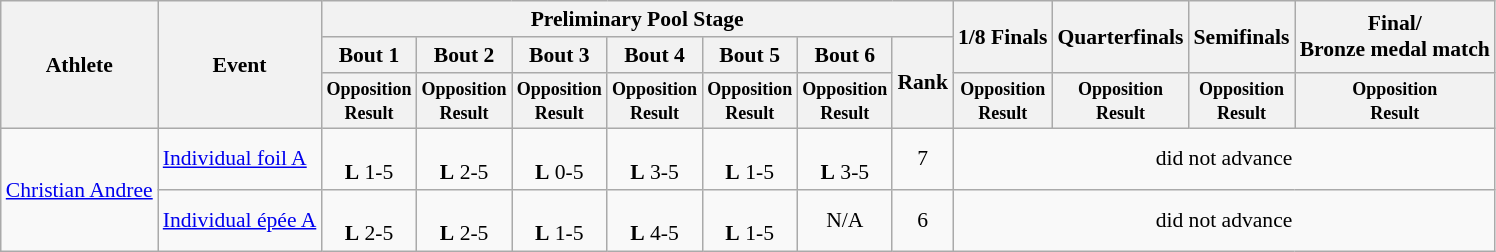<table class=wikitable style="font-size:90%">
<tr>
<th rowspan="3">Athlete</th>
<th rowspan="3">Event</th>
<th colspan="7">Preliminary Pool Stage</th>
<th rowspan="2">1/8 Finals</th>
<th rowspan="2">Quarterfinals</th>
<th rowspan="2">Semifinals</th>
<th rowspan="2">Final/<br>Bronze medal match</th>
</tr>
<tr>
<th>Bout 1</th>
<th>Bout 2</th>
<th>Bout 3</th>
<th>Bout 4</th>
<th>Bout 5</th>
<th>Bout 6</th>
<th rowspan="2">Rank</th>
</tr>
<tr>
<th style="line-height:1em"><small>Opposition<br>Result</small></th>
<th style="line-height:1em"><small>Opposition<br>Result</small></th>
<th style="line-height:1em"><small>Opposition<br>Result</small></th>
<th style="line-height:1em"><small>Opposition<br>Result</small></th>
<th style="line-height:1em"><small>Opposition<br>Result</small></th>
<th style="line-height:1em"><small>Opposition<br>Result</small></th>
<th style="line-height:1em"><small>Opposition<br>Result</small></th>
<th style="line-height:1em"><small>Opposition<br>Result</small></th>
<th style="line-height:1em"><small>Opposition<br>Result</small></th>
<th style="line-height:1em"><small>Opposition<br>Result</small></th>
</tr>
<tr>
<td rowspan="2"><a href='#'>Christian Andree</a></td>
<td><a href='#'>Individual foil A</a></td>
<td style="text-align:center;"><br><strong>L</strong> 1-5</td>
<td style="text-align:center;"><br><strong>L</strong> 2-5</td>
<td style="text-align:center;"><br><strong>L</strong> 0-5</td>
<td style="text-align:center;"><br><strong>L</strong> 3-5</td>
<td style="text-align:center;"><br><strong>L</strong> 1-5</td>
<td style="text-align:center;"><br><strong>L</strong> 3-5</td>
<td style="text-align:center;">7</td>
<td style="text-align:center;" colspan="4">did not advance</td>
</tr>
<tr>
<td><a href='#'>Individual épée A</a></td>
<td style="text-align:center;"><br><strong>L</strong> 2-5</td>
<td style="text-align:center;"><br><strong>L</strong> 2-5</td>
<td style="text-align:center;"><br><strong>L</strong> 1-5</td>
<td style="text-align:center;"><br><strong>L</strong> 4-5</td>
<td style="text-align:center;"><br><strong>L</strong> 1-5</td>
<td style="text-align:center;">N/A</td>
<td style="text-align:center;">6</td>
<td style="text-align:center;" colspan="4">did not advance</td>
</tr>
</table>
